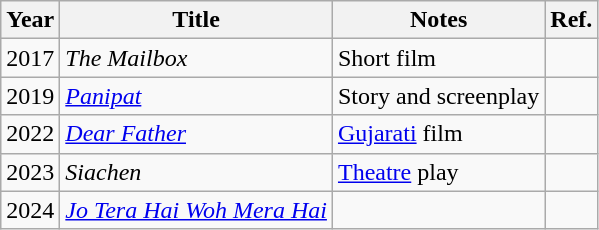<table class="wikitable sortable">
<tr>
<th>Year</th>
<th>Title</th>
<th class="unsortable">Notes</th>
<th class="unsortable">Ref.</th>
</tr>
<tr>
<td>2017</td>
<td><em>The Mailbox</em></td>
<td>Short film</td>
<td></td>
</tr>
<tr>
<td>2019</td>
<td><em><a href='#'>Panipat</a></em></td>
<td>Story and screenplay</td>
<td></td>
</tr>
<tr>
<td>2022</td>
<td><em><a href='#'>Dear Father</a></em></td>
<td><a href='#'>Gujarati</a> film</td>
<td></td>
</tr>
<tr>
<td>2023</td>
<td><em>Siachen</em></td>
<td><a href='#'>Theatre</a> play</td>
<td></td>
</tr>
<tr>
<td>2024</td>
<td><em><a href='#'>Jo Tera Hai Woh Mera Hai</a></em></td>
<td></td>
<td></td>
</tr>
</table>
